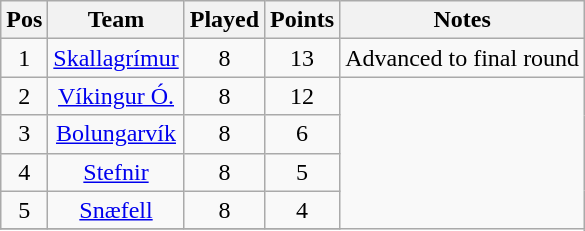<table class="wikitable" style="text-align: center;">
<tr>
<th>Pos</th>
<th>Team</th>
<th>Played</th>
<th>Points</th>
<th>Notes</th>
</tr>
<tr>
<td>1</td>
<td><a href='#'>Skallagrímur</a></td>
<td>8</td>
<td>13</td>
<td align="center" rowspan="1">Advanced to final round</td>
</tr>
<tr>
<td>2</td>
<td><a href='#'>Víkingur Ó.</a></td>
<td>8</td>
<td>12</td>
</tr>
<tr>
<td>3</td>
<td><a href='#'>Bolungarvík</a></td>
<td>8</td>
<td>6</td>
</tr>
<tr>
<td>4</td>
<td><a href='#'>Stefnir</a></td>
<td>8</td>
<td>5</td>
</tr>
<tr>
<td>5</td>
<td><a href='#'>Snæfell</a></td>
<td>8</td>
<td>4</td>
</tr>
<tr>
</tr>
</table>
